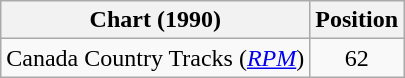<table class="wikitable sortable">
<tr>
<th scope="col">Chart (1990)</th>
<th scope="col">Position</th>
</tr>
<tr>
<td>Canada Country Tracks (<em><a href='#'>RPM</a></em>)</td>
<td align="center">62</td>
</tr>
</table>
